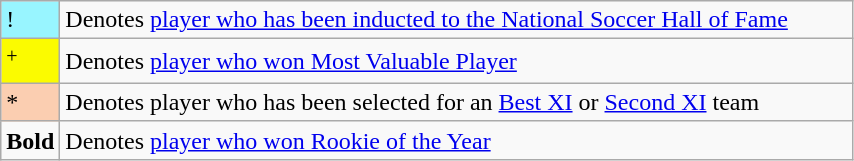<table class="wikitable" style="width:45%;">
<tr>
<td bgcolor=#98f5ff width="5%">!</td>
<td>Denotes <a href='#'>player who has been inducted to the National Soccer Hall of Fame</a></td>
</tr>
<tr>
<td bgcolor="#FBFb00" width="5%"><sup>+</sup></td>
<td>Denotes <a href='#'>player who won Most Valuable Player</a></td>
</tr>
<tr>
<td bgcolor="#FBCEB1" width="5%">*</td>
<td>Denotes player who has been selected for an <a href='#'>Best XI</a> or <a href='#'>Second XI</a> team</td>
</tr>
<tr>
<td><strong>Bold</strong></td>
<td>Denotes <a href='#'>player who won Rookie of the Year</a></td>
</tr>
</table>
